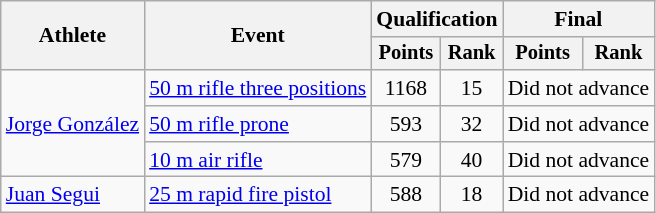<table class="wikitable" style="font-size:90%">
<tr>
<th rowspan="2">Athlete</th>
<th rowspan="2">Event</th>
<th colspan=2>Qualification</th>
<th colspan=2>Final</th>
</tr>
<tr style="font-size:95%">
<th>Points</th>
<th>Rank</th>
<th>Points</th>
<th>Rank</th>
</tr>
<tr align=center>
<td align=left rowspan=3><a href='#'>Jorge González</a></td>
<td align=left><a href='#'>50 m rifle three positions</a></td>
<td>1168</td>
<td>15</td>
<td colspan=2>Did not advance</td>
</tr>
<tr align=center>
<td align=left><a href='#'>50 m rifle prone</a></td>
<td>593</td>
<td>32</td>
<td colspan=2>Did not advance</td>
</tr>
<tr align=center>
<td align=left><a href='#'>10 m air rifle</a></td>
<td>579</td>
<td>40</td>
<td colspan=2>Did not advance</td>
</tr>
<tr align=center>
<td align=left><a href='#'>Juan Segui</a></td>
<td align=left><a href='#'>25 m rapid fire pistol</a></td>
<td>588</td>
<td>18</td>
<td colspan=2>Did not advance</td>
</tr>
</table>
